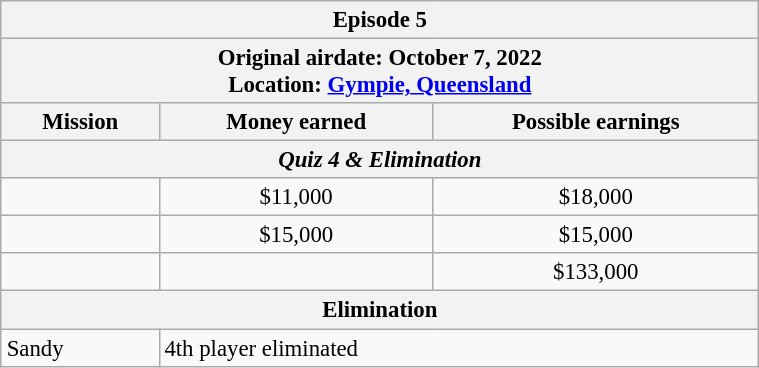<table class="wikitable" style="font-size: 95%; margin: 10px" align="right" width="40%">
<tr>
<th colspan=3>Episode 5</th>
</tr>
<tr>
<th colspan=3>Original airdate: October 7, 2022<br>Location: <a href='#'>Gympie, Queensland</a></th>
</tr>
<tr>
<th>Mission</th>
<th>Money earned</th>
<th>Possible earnings</th>
</tr>
<tr>
<th colspan=3><em>Quiz 4 & Elimination</em></th>
</tr>
<tr>
<td></td>
<td align="center">$11,000</td>
<td align="center">$18,000</td>
</tr>
<tr>
<td></td>
<td align="center">$15,000</td>
<td align="center">$15,000</td>
</tr>
<tr>
<td><strong></strong></td>
<td align="center"><strong></strong></td>
<td align="center">$133,000</td>
</tr>
<tr>
<th colspan=3>Elimination</th>
</tr>
<tr>
<td>Sandy</td>
<td colspan=2>4th player eliminated</td>
</tr>
</table>
